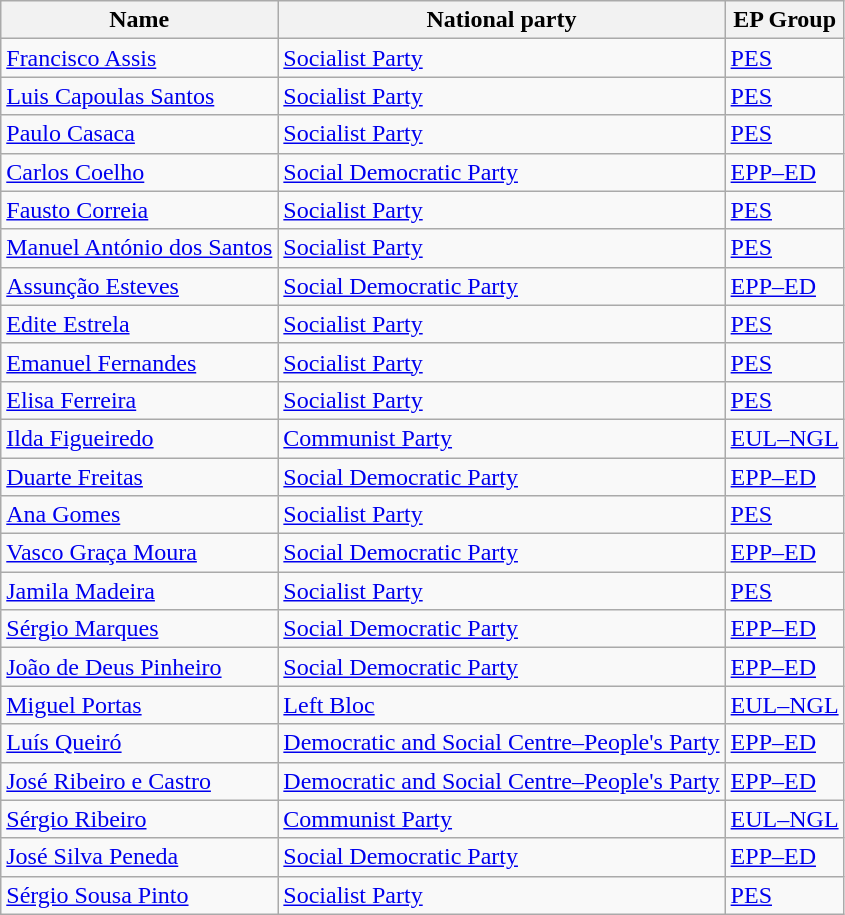<table class="sortable wikitable">
<tr>
<th>Name</th>
<th>National party</th>
<th>EP Group</th>
</tr>
<tr>
<td><a href='#'>Francisco Assis</a></td>
<td> <a href='#'>Socialist Party</a></td>
<td> <a href='#'>PES</a></td>
</tr>
<tr>
<td><a href='#'>Luis Capoulas Santos</a></td>
<td> <a href='#'>Socialist Party</a></td>
<td> <a href='#'>PES</a></td>
</tr>
<tr>
<td><a href='#'>Paulo Casaca</a></td>
<td> <a href='#'>Socialist Party</a></td>
<td> <a href='#'>PES</a></td>
</tr>
<tr>
<td><a href='#'>Carlos Coelho</a></td>
<td> <a href='#'>Social Democratic Party</a></td>
<td> <a href='#'>EPP–ED</a></td>
</tr>
<tr>
<td><a href='#'>Fausto Correia</a></td>
<td> <a href='#'>Socialist Party</a></td>
<td> <a href='#'>PES</a></td>
</tr>
<tr>
<td><a href='#'>Manuel António dos Santos</a></td>
<td> <a href='#'>Socialist Party</a></td>
<td> <a href='#'>PES</a></td>
</tr>
<tr>
<td><a href='#'>Assunção Esteves</a></td>
<td> <a href='#'>Social Democratic Party</a></td>
<td> <a href='#'>EPP–ED</a></td>
</tr>
<tr>
<td><a href='#'>Edite Estrela</a></td>
<td> <a href='#'>Socialist Party</a></td>
<td> <a href='#'>PES</a></td>
</tr>
<tr>
<td><a href='#'>Emanuel Fernandes</a></td>
<td> <a href='#'>Socialist Party</a></td>
<td> <a href='#'>PES</a></td>
</tr>
<tr>
<td><a href='#'>Elisa Ferreira</a></td>
<td> <a href='#'>Socialist Party</a></td>
<td> <a href='#'>PES</a></td>
</tr>
<tr>
<td><a href='#'>Ilda Figueiredo</a></td>
<td> <a href='#'>Communist Party</a></td>
<td> <a href='#'>EUL–NGL</a></td>
</tr>
<tr>
<td><a href='#'>Duarte Freitas</a></td>
<td> <a href='#'>Social Democratic Party</a></td>
<td> <a href='#'>EPP–ED</a></td>
</tr>
<tr>
<td><a href='#'>Ana Gomes</a></td>
<td> <a href='#'>Socialist Party</a></td>
<td> <a href='#'>PES</a></td>
</tr>
<tr>
<td><a href='#'>Vasco Graça Moura</a></td>
<td> <a href='#'>Social Democratic Party</a></td>
<td> <a href='#'>EPP–ED</a></td>
</tr>
<tr>
<td><a href='#'>Jamila Madeira</a></td>
<td> <a href='#'>Socialist Party</a></td>
<td> <a href='#'>PES</a></td>
</tr>
<tr>
<td><a href='#'>Sérgio Marques</a></td>
<td> <a href='#'>Social Democratic Party</a></td>
<td> <a href='#'>EPP–ED</a></td>
</tr>
<tr>
<td><a href='#'>João de Deus Pinheiro</a></td>
<td> <a href='#'>Social Democratic Party</a></td>
<td> <a href='#'>EPP–ED</a></td>
</tr>
<tr>
<td><a href='#'>Miguel Portas</a></td>
<td> <a href='#'>Left Bloc</a></td>
<td> <a href='#'>EUL–NGL</a></td>
</tr>
<tr>
<td><a href='#'>Luís Queiró</a></td>
<td> <a href='#'>Democratic and Social Centre–People's Party</a></td>
<td> <a href='#'>EPP–ED</a></td>
</tr>
<tr>
<td><a href='#'>José Ribeiro e Castro</a></td>
<td> <a href='#'>Democratic and Social Centre–People's Party</a></td>
<td> <a href='#'>EPP–ED</a></td>
</tr>
<tr>
<td><a href='#'>Sérgio Ribeiro</a></td>
<td> <a href='#'>Communist Party</a></td>
<td> <a href='#'>EUL–NGL</a></td>
</tr>
<tr>
<td><a href='#'>José Silva Peneda</a></td>
<td> <a href='#'>Social Democratic Party</a></td>
<td> <a href='#'>EPP–ED</a></td>
</tr>
<tr>
<td><a href='#'>Sérgio Sousa Pinto</a></td>
<td> <a href='#'>Socialist Party</a></td>
<td> <a href='#'>PES</a></td>
</tr>
</table>
